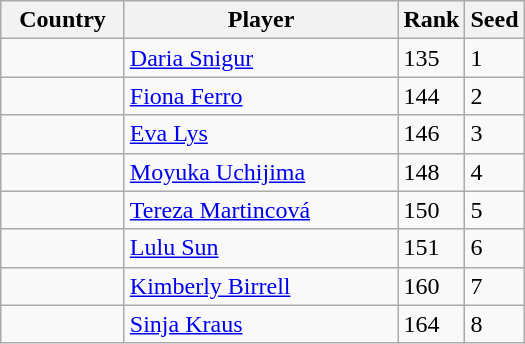<table class="wikitable">
<tr>
<th width="75">Country</th>
<th width="175">Player</th>
<th>Rank</th>
<th>Seed</th>
</tr>
<tr>
<td></td>
<td><a href='#'>Daria Snigur</a></td>
<td>135</td>
<td>1</td>
</tr>
<tr>
<td></td>
<td><a href='#'>Fiona Ferro</a></td>
<td>144</td>
<td>2</td>
</tr>
<tr>
<td></td>
<td><a href='#'>Eva Lys</a></td>
<td>146</td>
<td>3</td>
</tr>
<tr>
<td></td>
<td><a href='#'>Moyuka Uchijima</a></td>
<td>148</td>
<td>4</td>
</tr>
<tr>
<td></td>
<td><a href='#'>Tereza Martincová</a></td>
<td>150</td>
<td>5</td>
</tr>
<tr>
<td></td>
<td><a href='#'>Lulu Sun</a></td>
<td>151</td>
<td>6</td>
</tr>
<tr>
<td></td>
<td><a href='#'>Kimberly Birrell</a></td>
<td>160</td>
<td>7</td>
</tr>
<tr>
<td></td>
<td><a href='#'>Sinja Kraus</a></td>
<td>164</td>
<td>8</td>
</tr>
</table>
